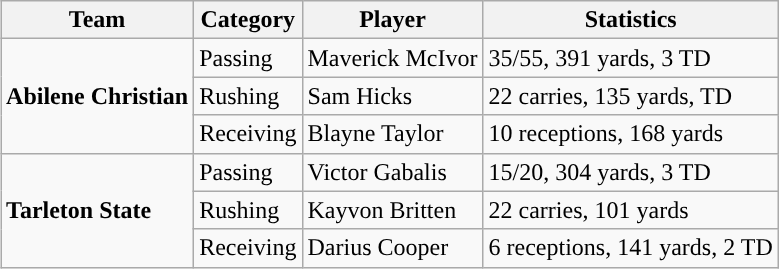<table class="wikitable" style="float: right;">
<tr>
<th>Team</th>
<th>Category</th>
<th>Player</th>
<th>Statistics</th>
</tr>
<tr>
<td rowspan=3><strong>Abilene Christian</strong></td>
<td>Passing</td>
<td>Maverick McIvor</td>
<td>35/55, 391 yards, 3 TD</td>
</tr>
<tr>
<td>Rushing</td>
<td>Sam Hicks</td>
<td>22 carries, 135 yards, TD</td>
</tr>
<tr>
<td>Receiving</td>
<td>Blayne Taylor</td>
<td>10 receptions, 168 yards</td>
</tr>
<tr>
<td rowspan=3><strong>Tarleton State</strong></td>
<td>Passing</td>
<td>Victor Gabalis</td>
<td>15/20, 304 yards, 3 TD</td>
</tr>
<tr>
<td>Rushing</td>
<td>Kayvon Britten</td>
<td>22 carries, 101 yards</td>
</tr>
<tr>
<td>Receiving</td>
<td>Darius Cooper</td>
<td>6 receptions, 141 yards, 2 TD</td>
</tr>
</table>
